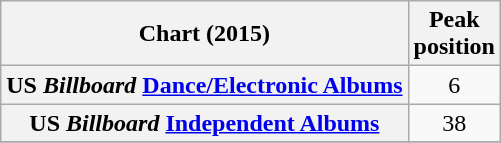<table class="wikitable sortable plainrowheaders" style="text-align:center;">
<tr>
<th>Chart (2015)</th>
<th>Peak<br>position</th>
</tr>
<tr>
<th scope="row">US <em>Billboard</em> <a href='#'>Dance/Electronic Albums</a></th>
<td>6</td>
</tr>
<tr>
<th scope="row">US <em>Billboard</em> <a href='#'>Independent Albums</a></th>
<td>38</td>
</tr>
<tr>
</tr>
</table>
